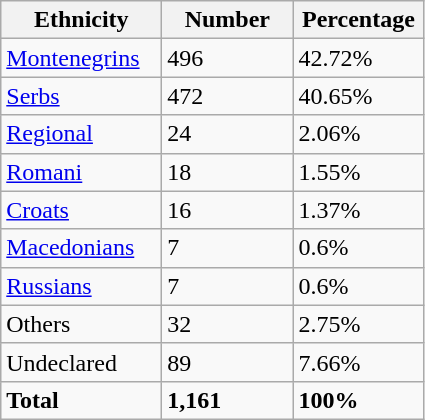<table class="wikitable">
<tr>
<th width="100px">Ethnicity</th>
<th width="80px">Number</th>
<th width="80px">Percentage</th>
</tr>
<tr>
<td><a href='#'>Montenegrins</a></td>
<td>496</td>
<td>42.72%</td>
</tr>
<tr>
<td><a href='#'>Serbs</a></td>
<td>472</td>
<td>40.65%</td>
</tr>
<tr>
<td><a href='#'>Regional</a></td>
<td>24</td>
<td>2.06%</td>
</tr>
<tr>
<td><a href='#'>Romani</a></td>
<td>18</td>
<td>1.55%</td>
</tr>
<tr>
<td><a href='#'>Croats</a></td>
<td>16</td>
<td>1.37%</td>
</tr>
<tr>
<td><a href='#'>Macedonians</a></td>
<td>7</td>
<td>0.6%</td>
</tr>
<tr>
<td><a href='#'>Russians</a></td>
<td>7</td>
<td>0.6%</td>
</tr>
<tr>
<td>Others</td>
<td>32</td>
<td>2.75%</td>
</tr>
<tr>
<td>Undeclared</td>
<td>89</td>
<td>7.66%</td>
</tr>
<tr>
<td><strong>Total</strong></td>
<td><strong>1,161</strong></td>
<td><strong>100%</strong></td>
</tr>
</table>
